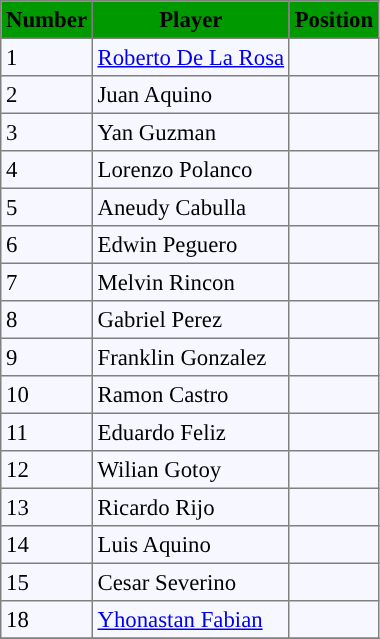<table bgcolor="#f7f8ff" cellpadding="3" cellspacing="0" border="1" style="font-size: 95%; border: gray solid 1px; border-collapse: collapse;">
<tr bgcolor="#009900">
<td align=center><strong>Number</strong></td>
<td align=center><strong>Player</strong></td>
<td align=center><strong>Position</strong></td>
</tr>
<tr align=left>
<td>1</td>
<td> <a href='#'>Roberto De La Rosa</a></td>
<td></td>
</tr>
<tr align=left>
<td>2</td>
<td> Juan Aquino</td>
<td></td>
</tr>
<tr align="left">
<td>3</td>
<td> Yan Guzman</td>
<td></td>
</tr>
<tr align="left">
<td>4</td>
<td> Lorenzo Polanco</td>
<td></td>
</tr>
<tr align="left">
<td>5</td>
<td> Aneudy Cabulla</td>
<td></td>
</tr>
<tr align="left">
<td>6</td>
<td> Edwin Peguero</td>
<td></td>
</tr>
<tr align="left">
<td>7</td>
<td> Melvin Rincon</td>
<td></td>
</tr>
<tr align="left">
<td>8</td>
<td> Gabriel Perez</td>
<td></td>
</tr>
<tr align="left">
<td>9</td>
<td> Franklin Gonzalez</td>
<td></td>
</tr>
<tr align="left">
<td>10</td>
<td> Ramon Castro</td>
<td></td>
</tr>
<tr align="left">
<td>11</td>
<td> Eduardo Feliz</td>
<td></td>
</tr>
<tr align="left">
<td>12</td>
<td> Wilian Gotoy</td>
<td></td>
</tr>
<tr align="left">
<td>13</td>
<td> Ricardo Rijo</td>
<td></td>
</tr>
<tr align="left">
<td>14</td>
<td> Luis Aquino</td>
<td></td>
</tr>
<tr align="left">
<td>15</td>
<td> Cesar Severino</td>
<td></td>
</tr>
<tr align="left">
<td>18</td>
<td> <a href='#'>Yhonastan Fabian</a></td>
<td></td>
</tr>
<tr align="left">
</tr>
</table>
